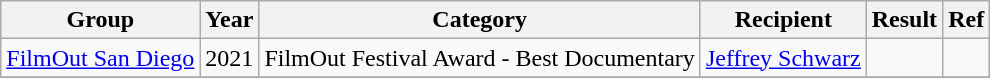<table class="wikitable sortable">
<tr>
<th>Group</th>
<th>Year</th>
<th>Category</th>
<th>Recipient</th>
<th>Result</th>
<th>Ref</th>
</tr>
<tr>
<td><a href='#'>FilmOut San Diego</a></td>
<td>2021</td>
<td>FilmOut Festival Award - Best Documentary</td>
<td><a href='#'>Jeffrey Schwarz</a></td>
<td></td>
<td></td>
</tr>
<tr>
</tr>
</table>
